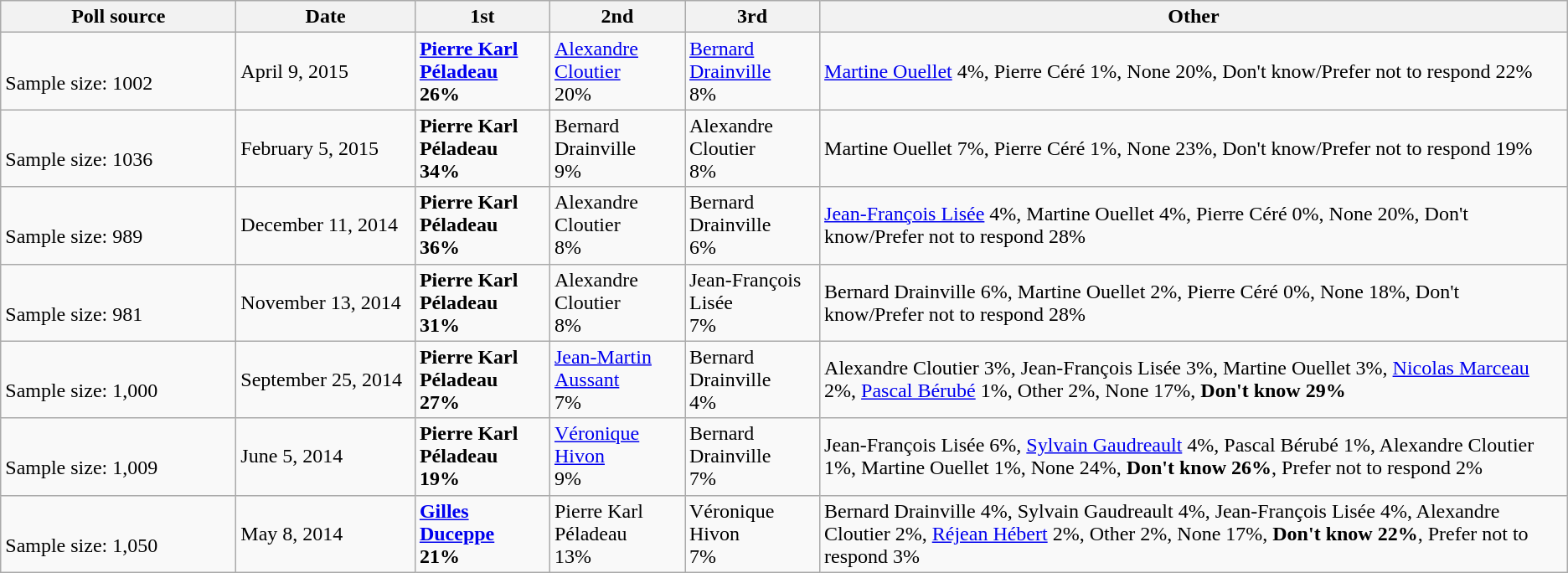<table class="wikitable">
<tr>
<th style="width:180px;">Poll source</th>
<th style="width:135px;">Date</th>
<th style="width:100px;">1st</th>
<th style="width:100px;">2nd</th>
<th style="width:100px;">3rd</th>
<th>Other</th>
</tr>
<tr>
<td><br>Sample size: 1002</td>
<td>April 9, 2015</td>
<td><strong><a href='#'>Pierre Karl Péladeau</a><br>26%</strong></td>
<td><a href='#'>Alexandre Cloutier</a><br>20%</td>
<td><a href='#'>Bernard Drainville</a><br>8%</td>
<td><a href='#'>Martine Ouellet</a> 4%, Pierre Céré 1%, None 20%, Don't know/Prefer not to respond 22%</td>
</tr>
<tr>
<td><br>Sample size: 1036</td>
<td>February 5, 2015</td>
<td><strong>Pierre Karl Péladeau<br>34%</strong></td>
<td>Bernard Drainville<br>9%</td>
<td>Alexandre Cloutier<br>8%</td>
<td>Martine Ouellet 7%, Pierre Céré 1%, None 23%, Don't know/Prefer not to respond 19%</td>
</tr>
<tr>
<td><br>Sample size: 989</td>
<td>December 11, 2014</td>
<td><strong>Pierre Karl Péladeau<br>36%</strong></td>
<td>Alexandre Cloutier<br>8%</td>
<td>Bernard Drainville<br>6%</td>
<td><a href='#'>Jean-François Lisée</a> 4%, Martine Ouellet 4%, Pierre Céré 0%, None 20%, Don't know/Prefer not to respond 28%</td>
</tr>
<tr>
<td><br>Sample size: 981</td>
<td>November 13, 2014</td>
<td><strong>Pierre Karl Péladeau<br>31%</strong></td>
<td>Alexandre Cloutier<br>8%</td>
<td>Jean-François Lisée<br>7%</td>
<td>Bernard Drainville 6%, Martine Ouellet 2%, Pierre Céré 0%, None 18%, Don't know/Prefer not to respond 28%</td>
</tr>
<tr>
<td><br>Sample size: 1,000</td>
<td>September 25, 2014</td>
<td><strong>Pierre Karl Péladeau<br>27%</strong></td>
<td><a href='#'>Jean-Martin Aussant</a><br>7%</td>
<td>Bernard Drainville<br>4%</td>
<td>Alexandre Cloutier 3%, Jean-François Lisée 3%, Martine Ouellet 3%, <a href='#'>Nicolas Marceau</a> 2%, <a href='#'>Pascal Bérubé</a> 1%, Other 2%, None 17%, <strong>Don't know 29%</strong></td>
</tr>
<tr>
<td><br>Sample size: 1,009</td>
<td>June 5, 2014</td>
<td><strong>Pierre Karl Péladeau<br>19%</strong></td>
<td><a href='#'>Véronique Hivon</a><br>9%</td>
<td>Bernard Drainville<br>7%</td>
<td>Jean-François Lisée 6%, <a href='#'>Sylvain Gaudreault</a> 4%, Pascal Bérubé 1%, Alexandre Cloutier 1%, Martine Ouellet 1%, None 24%, <strong>Don't know 26%</strong>, Prefer not to respond 2%</td>
</tr>
<tr>
<td><br>Sample size: 1,050</td>
<td>May 8, 2014</td>
<td><strong><a href='#'>Gilles Duceppe</a><br>21%</strong></td>
<td>Pierre Karl Péladeau<br>13%</td>
<td>Véronique Hivon<br>7%</td>
<td>Bernard Drainville 4%, Sylvain Gaudreault 4%, Jean-François Lisée 4%, Alexandre Cloutier 2%, <a href='#'>Réjean Hébert</a> 2%, Other 2%, None 17%, <strong>Don't know 22%</strong>, Prefer not to respond 3%</td>
</tr>
</table>
